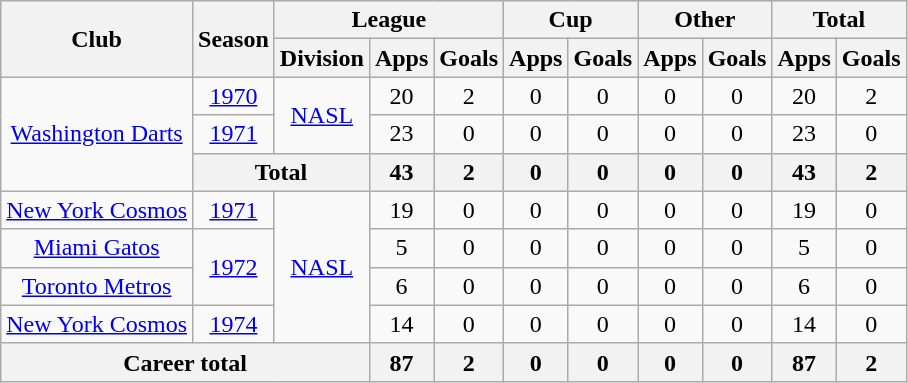<table class="wikitable" style="text-align: center">
<tr>
<th rowspan="2">Club</th>
<th rowspan="2">Season</th>
<th colspan="3">League</th>
<th colspan="2">Cup</th>
<th colspan="2">Other</th>
<th colspan="2">Total</th>
</tr>
<tr>
<th>Division</th>
<th>Apps</th>
<th>Goals</th>
<th>Apps</th>
<th>Goals</th>
<th>Apps</th>
<th>Goals</th>
<th>Apps</th>
<th>Goals</th>
</tr>
<tr>
<td rowspan="3"><a href='#'>Washington Darts</a></td>
<td><a href='#'>1970</a></td>
<td rowspan="2"><a href='#'>NASL</a></td>
<td>20</td>
<td>2</td>
<td>0</td>
<td>0</td>
<td>0</td>
<td>0</td>
<td>20</td>
<td>2</td>
</tr>
<tr>
<td><a href='#'>1971</a></td>
<td>23</td>
<td>0</td>
<td>0</td>
<td>0</td>
<td>0</td>
<td>0</td>
<td>23</td>
<td>0</td>
</tr>
<tr>
<th colspan="2"><strong>Total</strong></th>
<th>43</th>
<th>2</th>
<th>0</th>
<th>0</th>
<th>0</th>
<th>0</th>
<th>43</th>
<th>2</th>
</tr>
<tr>
<td><a href='#'>New York Cosmos</a></td>
<td><a href='#'>1971</a></td>
<td rowspan="4"><a href='#'>NASL</a></td>
<td>19</td>
<td>0</td>
<td>0</td>
<td>0</td>
<td>0</td>
<td>0</td>
<td>19</td>
<td>0</td>
</tr>
<tr>
<td><a href='#'>Miami Gatos</a></td>
<td rowspan="2"><a href='#'>1972</a></td>
<td>5</td>
<td>0</td>
<td>0</td>
<td>0</td>
<td>0</td>
<td>0</td>
<td>5</td>
<td>0</td>
</tr>
<tr>
<td><a href='#'>Toronto Metros</a></td>
<td>6</td>
<td>0</td>
<td>0</td>
<td>0</td>
<td>0</td>
<td>0</td>
<td>6</td>
<td>0</td>
</tr>
<tr>
<td><a href='#'>New York Cosmos</a></td>
<td><a href='#'>1974</a></td>
<td>14</td>
<td>0</td>
<td>0</td>
<td>0</td>
<td>0</td>
<td>0</td>
<td>14</td>
<td>0</td>
</tr>
<tr>
<th colspan="3"><strong>Career total</strong></th>
<th>87</th>
<th>2</th>
<th>0</th>
<th>0</th>
<th>0</th>
<th>0</th>
<th>87</th>
<th>2</th>
</tr>
</table>
